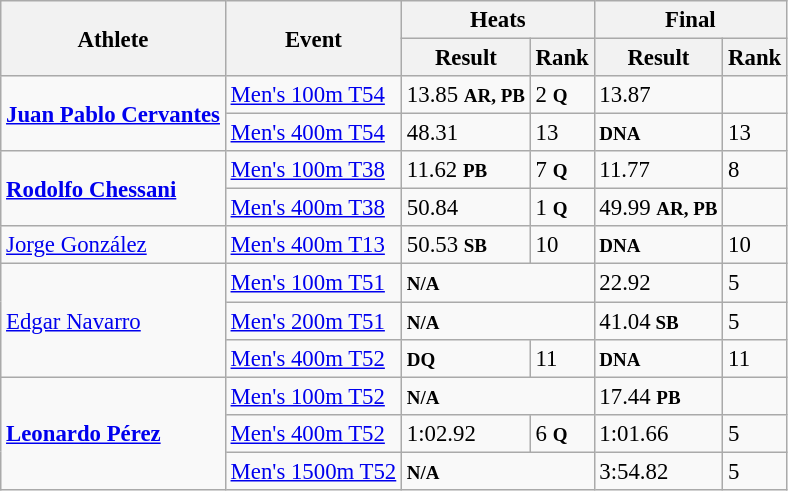<table class=wikitable style="font-size:95%">
<tr>
<th rowspan="2">Athlete</th>
<th rowspan="2">Event</th>
<th colspan="2">Heats</th>
<th colspan="2">Final</th>
</tr>
<tr>
<th>Result</th>
<th>Rank</th>
<th>Result</th>
<th>Rank</th>
</tr>
<tr>
<td rowspan="2"><strong><a href='#'>Juan Pablo Cervantes</a></strong></td>
<td><a href='#'>Men's 100m T54</a></td>
<td>13.85 <small><strong>AR, PB</strong></small></td>
<td>2 <small><strong>Q</strong></small></td>
<td>13.87</td>
<td></td>
</tr>
<tr>
<td><a href='#'>Men's 400m T54</a></td>
<td>48.31</td>
<td>13</td>
<td><abbr><strong><small>DNA</small></strong></abbr></td>
<td>13</td>
</tr>
<tr>
<td rowspan="2"><a href='#'><strong>Rodolfo Chessani</strong></a></td>
<td><a href='#'>Men's 100m T38</a></td>
<td>11.62 <small><strong>PB</strong></small></td>
<td>7 <small><strong>Q</strong></small></td>
<td>11.77</td>
<td>8</td>
</tr>
<tr>
<td><a href='#'>Men's 400m T38</a></td>
<td>50.84</td>
<td>1 <small><strong>Q</strong></small></td>
<td>49.99 <small><strong>AR, PB</strong></small></td>
<td></td>
</tr>
<tr>
<td><a href='#'>Jorge González</a></td>
<td><a href='#'>Men's 400m T13</a></td>
<td>50.53 <small><strong>SB</strong></small></td>
<td>10</td>
<td><small><strong>DNA</strong></small></td>
<td>10</td>
</tr>
<tr>
<td rowspan="3"><a href='#'>Edgar Navarro</a></td>
<td><a href='#'>Men's 100m T51</a></td>
<td colspan="2"><abbr><strong><small>N/A</small></strong></abbr></td>
<td>22.92</td>
<td>5</td>
</tr>
<tr>
<td><a href='#'>Men's 200m T51</a></td>
<td colspan="2"><small><strong>N/A</strong></small></td>
<td>41.04<small> <strong>SB</strong></small></td>
<td>5</td>
</tr>
<tr>
<td><a href='#'>Men's 400m T52</a></td>
<td><abbr><strong><small>DQ</small></strong></abbr></td>
<td>11</td>
<td><abbr><strong><small>DNA</small></strong></abbr></td>
<td>11</td>
</tr>
<tr>
<td rowspan="3"><a href='#'><strong>Leonardo Pérez</strong></a></td>
<td><a href='#'>Men's 100m T52</a></td>
<td colspan="2"><small><strong>N/A</strong></small></td>
<td>17.44 <strong><small>PB</small></strong></td>
<td></td>
</tr>
<tr>
<td><a href='#'>Men's 400m T52</a></td>
<td>1:02.92</td>
<td>6 <small><strong>Q</strong></small></td>
<td>1:01.66</td>
<td>5</td>
</tr>
<tr>
<td><a href='#'>Men's 1500m T52</a></td>
<td colspan="2"><small><strong>N/A</strong></small></td>
<td>3:54.82</td>
<td>5</td>
</tr>
</table>
